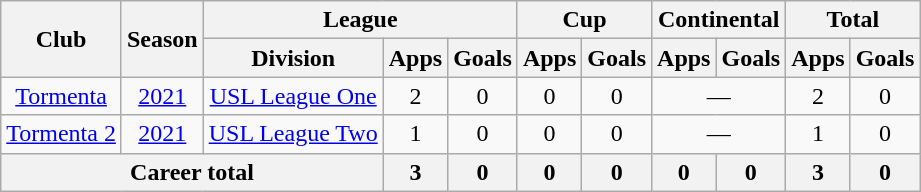<table class=wikitable style=text-align:center>
<tr>
<th rowspan=2>Club</th>
<th rowspan=2>Season</th>
<th colspan=3>League</th>
<th colspan=2>Cup</th>
<th colspan=2>Continental</th>
<th colspan=2>Total</th>
</tr>
<tr>
<th>Division</th>
<th>Apps</th>
<th>Goals</th>
<th>Apps</th>
<th>Goals</th>
<th>Apps</th>
<th>Goals</th>
<th>Apps</th>
<th>Goals</th>
</tr>
<tr>
<td rowspan=1><a href='#'>Tormenta</a></td>
<td><a href='#'>2021</a></td>
<td><a href='#'>USL League One</a></td>
<td>2</td>
<td>0</td>
<td>0</td>
<td>0</td>
<td colspan=2>—</td>
<td>2</td>
<td>0</td>
</tr>
<tr>
<td rowspan=1><a href='#'>Tormenta 2</a></td>
<td><a href='#'>2021</a></td>
<td><a href='#'>USL League Two</a></td>
<td>1</td>
<td>0</td>
<td>0</td>
<td>0</td>
<td colspan=2>—</td>
<td>1</td>
<td>0</td>
</tr>
<tr>
<th colspan=3>Career total</th>
<th>3</th>
<th>0</th>
<th>0</th>
<th>0</th>
<th>0</th>
<th>0</th>
<th>3</th>
<th>0</th>
</tr>
</table>
